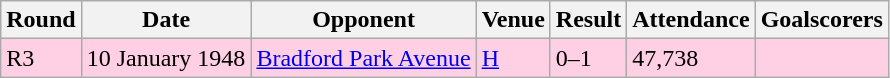<table class="wikitable">
<tr>
<th>Round</th>
<th>Date</th>
<th>Opponent</th>
<th>Venue</th>
<th>Result</th>
<th>Attendance</th>
<th>Goalscorers</th>
</tr>
<tr style="background:#ffd0e3;">
<td>R3</td>
<td>10 January 1948</td>
<td><a href='#'>Bradford Park Avenue</a></td>
<td><a href='#'>H</a></td>
<td>0–1</td>
<td>47,738</td>
<td></td>
</tr>
</table>
